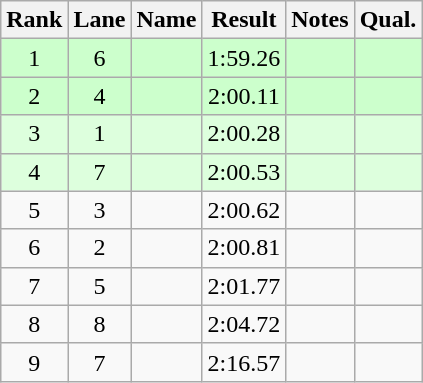<table class="wikitable sortable" style="text-align:center">
<tr>
<th>Rank</th>
<th>Lane</th>
<th>Name</th>
<th>Result</th>
<th>Notes</th>
<th>Qual.</th>
</tr>
<tr bgcolor=ccffcc>
<td>1</td>
<td>6</td>
<td align="left"></td>
<td>1:59.26</td>
<td></td>
<td></td>
</tr>
<tr bgcolor=ccffcc>
<td>2</td>
<td>4</td>
<td align="left"></td>
<td>2:00.11</td>
<td></td>
<td></td>
</tr>
<tr bgcolor=ddffdd>
<td>3</td>
<td>1</td>
<td align="left"></td>
<td>2:00.28</td>
<td></td>
<td></td>
</tr>
<tr bgcolor=ddffdd>
<td>4</td>
<td>7</td>
<td align="left"></td>
<td>2:00.53</td>
<td></td>
<td></td>
</tr>
<tr>
<td>5</td>
<td>3</td>
<td align="left"></td>
<td>2:00.62</td>
<td></td>
<td></td>
</tr>
<tr>
<td>6</td>
<td>2</td>
<td align="left"></td>
<td>2:00.81</td>
<td></td>
<td></td>
</tr>
<tr>
<td>7</td>
<td>5</td>
<td align="left"></td>
<td>2:01.77</td>
<td></td>
<td></td>
</tr>
<tr>
<td>8</td>
<td>8</td>
<td align="left"></td>
<td>2:04.72</td>
<td></td>
<td></td>
</tr>
<tr>
<td>9</td>
<td>7</td>
<td align="left"></td>
<td>2:16.57</td>
<td></td>
<td></td>
</tr>
</table>
